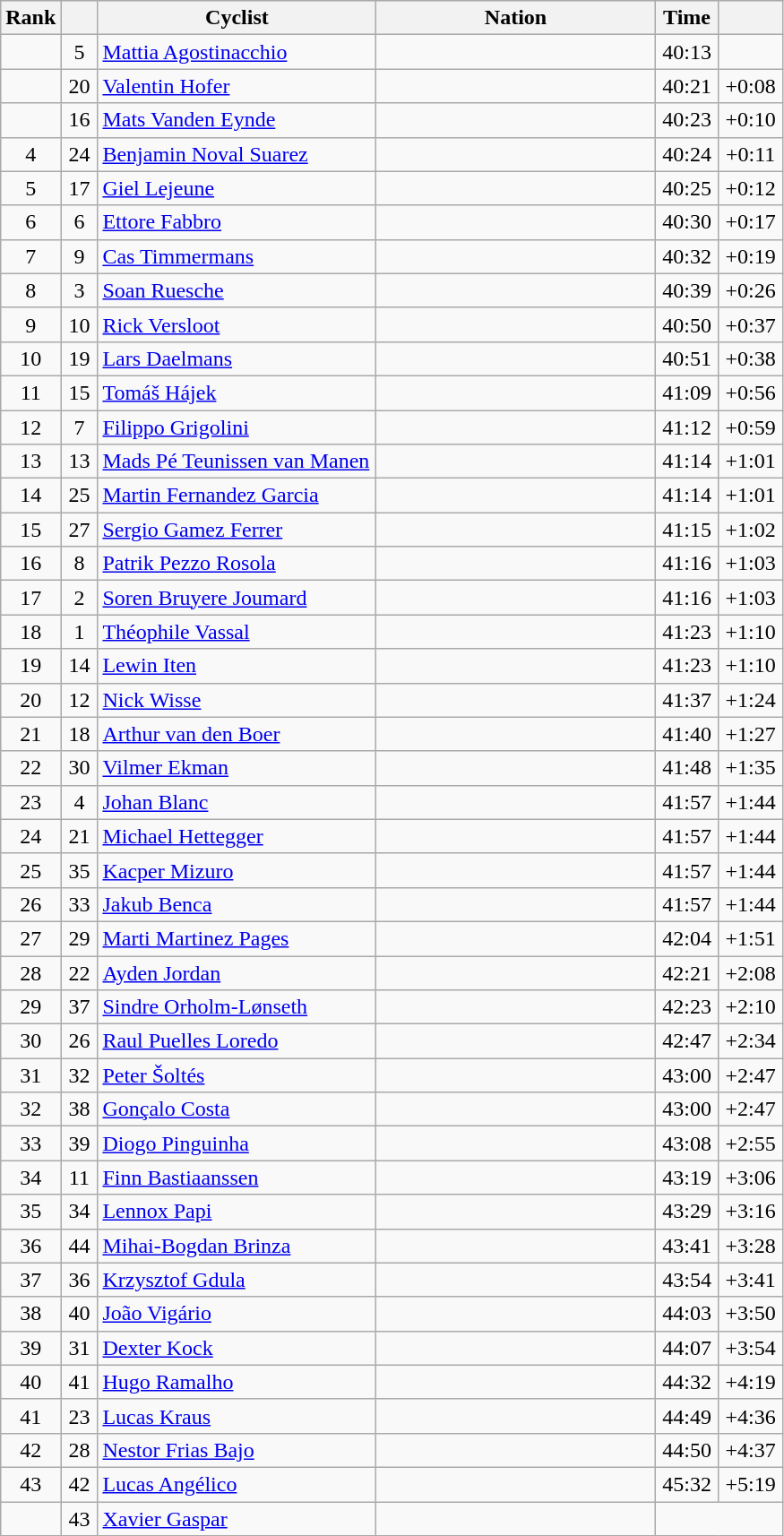<table class="wikitable sortable" style="text-align:center">
<tr style="background:#efefef;">
<th width="30">Rank</th>
<th width="20"></th>
<th width="200">Cyclist</th>
<th width="200">Nation</th>
<th width="40">Time</th>
<th width="40"></th>
</tr>
<tr>
<td></td>
<td>5</td>
<td align="left"><a href='#'>Mattia Agostinacchio</a></td>
<td align="left"></td>
<td>40:13</td>
<td></td>
</tr>
<tr>
<td></td>
<td>20</td>
<td align="left"><a href='#'>Valentin Hofer</a></td>
<td align="left"></td>
<td>40:21</td>
<td>+0:08</td>
</tr>
<tr>
<td></td>
<td>16</td>
<td align="left"><a href='#'>Mats Vanden Eynde</a></td>
<td align="left"></td>
<td>40:23</td>
<td>+0:10</td>
</tr>
<tr>
<td>4</td>
<td>24</td>
<td align="left"><a href='#'>Benjamin Noval Suarez</a></td>
<td align="left"></td>
<td>40:24</td>
<td>+0:11</td>
</tr>
<tr>
<td>5</td>
<td>17</td>
<td align="left"><a href='#'>Giel Lejeune</a></td>
<td align="left"></td>
<td>40:25</td>
<td>+0:12</td>
</tr>
<tr>
<td>6</td>
<td>6</td>
<td align="left"><a href='#'>Ettore Fabbro</a></td>
<td align="left"></td>
<td>40:30</td>
<td>+0:17</td>
</tr>
<tr>
<td>7</td>
<td>9</td>
<td align="left"><a href='#'>Cas Timmermans</a></td>
<td align="left"></td>
<td>40:32</td>
<td>+0:19</td>
</tr>
<tr>
<td>8</td>
<td>3</td>
<td align="left"><a href='#'>Soan Ruesche</a></td>
<td align="left"></td>
<td>40:39</td>
<td>+0:26</td>
</tr>
<tr>
<td>9</td>
<td>10</td>
<td align="left"><a href='#'>Rick Versloot</a></td>
<td align="left"></td>
<td>40:50</td>
<td>+0:37</td>
</tr>
<tr>
<td>10</td>
<td>19</td>
<td align="left"><a href='#'>Lars Daelmans</a></td>
<td align="left"></td>
<td>40:51</td>
<td>+0:38</td>
</tr>
<tr>
<td>11</td>
<td>15</td>
<td align="left"><a href='#'>Tomáš Hájek</a></td>
<td align="left"></td>
<td>41:09</td>
<td>+0:56</td>
</tr>
<tr>
<td>12</td>
<td>7</td>
<td align="left"><a href='#'>Filippo Grigolini</a></td>
<td align="left"></td>
<td>41:12</td>
<td>+0:59</td>
</tr>
<tr>
<td>13</td>
<td>13</td>
<td align="left"><a href='#'>Mads Pé Teunissen van Manen</a></td>
<td align="left"></td>
<td>41:14</td>
<td>+1:01</td>
</tr>
<tr>
<td>14</td>
<td>25</td>
<td align="left"><a href='#'>Martin Fernandez Garcia</a></td>
<td align="left"></td>
<td>41:14</td>
<td>+1:01</td>
</tr>
<tr>
<td>15</td>
<td>27</td>
<td align="left"><a href='#'>Sergio Gamez Ferrer</a></td>
<td align="left"></td>
<td>41:15</td>
<td>+1:02</td>
</tr>
<tr>
<td>16</td>
<td>8</td>
<td align="left"><a href='#'>Patrik Pezzo Rosola</a></td>
<td align="left"></td>
<td>41:16</td>
<td>+1:03</td>
</tr>
<tr>
<td>17</td>
<td>2</td>
<td align="left"><a href='#'>Soren Bruyere Joumard</a></td>
<td align="left"></td>
<td>41:16</td>
<td>+1:03</td>
</tr>
<tr>
<td>18</td>
<td>1</td>
<td align="left"><a href='#'>Théophile Vassal</a></td>
<td align="left"></td>
<td>41:23</td>
<td>+1:10</td>
</tr>
<tr>
<td>19</td>
<td>14</td>
<td align="left"><a href='#'>Lewin Iten</a></td>
<td align="left"></td>
<td>41:23</td>
<td>+1:10</td>
</tr>
<tr>
<td>20</td>
<td>12</td>
<td align="left"><a href='#'>Nick Wisse</a></td>
<td align="left"></td>
<td>41:37</td>
<td>+1:24</td>
</tr>
<tr>
<td>21</td>
<td>18</td>
<td align="left"><a href='#'>Arthur van den Boer</a></td>
<td align="left"></td>
<td>41:40</td>
<td>+1:27</td>
</tr>
<tr>
<td>22</td>
<td>30</td>
<td align="left"><a href='#'>Vilmer Ekman</a></td>
<td align="left"></td>
<td>41:48</td>
<td>+1:35</td>
</tr>
<tr>
<td>23</td>
<td>4</td>
<td align="left"><a href='#'>Johan Blanc</a></td>
<td align="left"></td>
<td>41:57</td>
<td>+1:44</td>
</tr>
<tr>
<td>24</td>
<td>21</td>
<td align="left"><a href='#'>Michael Hettegger</a></td>
<td align="left"></td>
<td>41:57</td>
<td>+1:44</td>
</tr>
<tr>
<td>25</td>
<td>35</td>
<td align="left"><a href='#'>Kacper Mizuro</a></td>
<td align="left"></td>
<td>41:57</td>
<td>+1:44</td>
</tr>
<tr>
<td>26</td>
<td>33</td>
<td align="left"><a href='#'>Jakub Benca</a></td>
<td align="left"></td>
<td>41:57</td>
<td>+1:44</td>
</tr>
<tr>
<td>27</td>
<td>29</td>
<td align="left"><a href='#'>Marti Martinez Pages</a></td>
<td align="left"></td>
<td>42:04</td>
<td>+1:51</td>
</tr>
<tr>
<td>28</td>
<td>22</td>
<td align="left"><a href='#'>Ayden Jordan</a></td>
<td align="left"></td>
<td>42:21</td>
<td>+2:08</td>
</tr>
<tr>
<td>29</td>
<td>37</td>
<td align="left"><a href='#'>Sindre Orholm-Lønseth</a></td>
<td align="left"></td>
<td>42:23</td>
<td>+2:10</td>
</tr>
<tr>
<td>30</td>
<td>26</td>
<td align="left"><a href='#'>Raul Puelles Loredo</a></td>
<td align="left"></td>
<td>42:47</td>
<td>+2:34</td>
</tr>
<tr>
<td>31</td>
<td>32</td>
<td align="left"><a href='#'>Peter Šoltés</a></td>
<td align="left"></td>
<td>43:00</td>
<td>+2:47</td>
</tr>
<tr>
<td>32</td>
<td>38</td>
<td align="left"><a href='#'>Gonçalo Costa</a></td>
<td align="left"></td>
<td>43:00</td>
<td>+2:47</td>
</tr>
<tr>
<td>33</td>
<td>39</td>
<td align="left"><a href='#'>Diogo Pinguinha</a></td>
<td align="left"></td>
<td>43:08</td>
<td>+2:55</td>
</tr>
<tr>
<td>34</td>
<td>11</td>
<td align="left"><a href='#'>Finn Bastiaanssen</a></td>
<td align="left"></td>
<td>43:19</td>
<td>+3:06</td>
</tr>
<tr>
<td>35</td>
<td>34</td>
<td align="left"><a href='#'>Lennox Papi</a></td>
<td align="left"></td>
<td>43:29</td>
<td>+3:16</td>
</tr>
<tr>
<td>36</td>
<td>44</td>
<td align="left"><a href='#'>Mihai-Bogdan Brinza</a></td>
<td align="left"></td>
<td>43:41</td>
<td>+3:28</td>
</tr>
<tr>
<td>37</td>
<td>36</td>
<td align="left"><a href='#'>Krzysztof Gdula</a></td>
<td align="left"></td>
<td>43:54</td>
<td>+3:41</td>
</tr>
<tr>
<td>38</td>
<td>40</td>
<td align="left"><a href='#'>João Vigário</a></td>
<td align="left"></td>
<td>44:03</td>
<td>+3:50</td>
</tr>
<tr>
<td>39</td>
<td>31</td>
<td align="left"><a href='#'>Dexter Kock</a></td>
<td align="left"></td>
<td>44:07</td>
<td>+3:54</td>
</tr>
<tr>
<td>40</td>
<td>41</td>
<td align="left"><a href='#'>Hugo Ramalho</a></td>
<td align="left"></td>
<td>44:32</td>
<td>+4:19</td>
</tr>
<tr>
<td>41</td>
<td>23</td>
<td align="left"><a href='#'>Lucas Kraus</a></td>
<td align="left"></td>
<td>44:49</td>
<td>+4:36</td>
</tr>
<tr>
<td>42</td>
<td>28</td>
<td align="left"><a href='#'>Nestor Frias Bajo</a></td>
<td align="left"></td>
<td>44:50</td>
<td>+4:37</td>
</tr>
<tr>
<td>43</td>
<td>42</td>
<td align="left"><a href='#'>Lucas Angélico</a></td>
<td align="left"></td>
<td>45:32</td>
<td>+5:19</td>
</tr>
<tr>
<td></td>
<td>43</td>
<td align="left"><a href='#'>Xavier Gaspar</a></td>
<td align="left"></td>
<td colspan="2"></td>
</tr>
</table>
